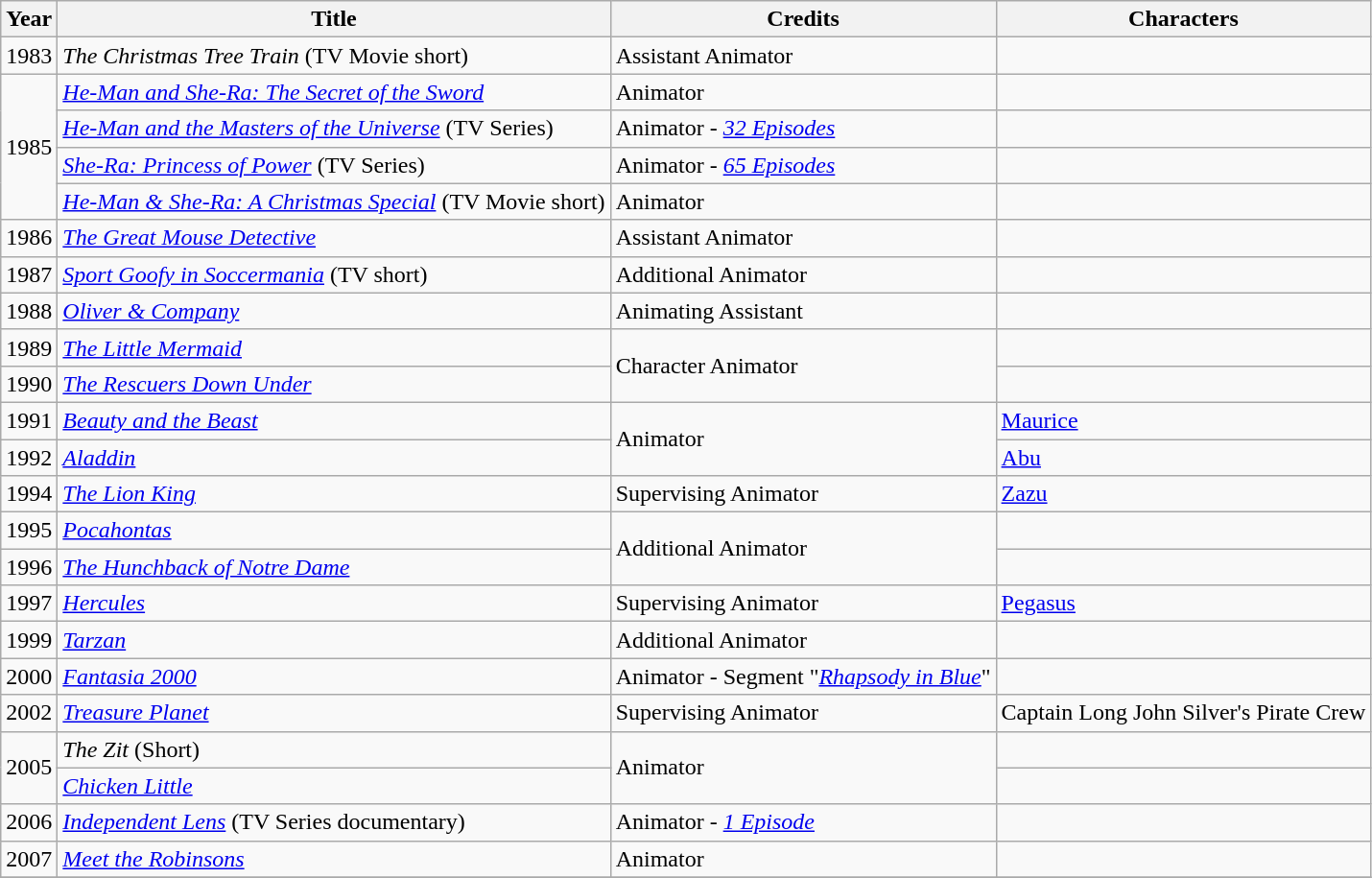<table class="wikitable sortable">
<tr>
<th>Year</th>
<th>Title</th>
<th>Credits</th>
<th>Characters</th>
</tr>
<tr>
<td>1983</td>
<td><em>The Christmas Tree Train</em> (TV Movie short)</td>
<td>Assistant Animator</td>
<td></td>
</tr>
<tr>
<td rowspan="4">1985</td>
<td><em><a href='#'>He-Man and She-Ra: The Secret of the Sword</a></em></td>
<td>Animator</td>
<td></td>
</tr>
<tr>
<td><em><a href='#'>He-Man and the Masters of the Universe</a></em> (TV Series)</td>
<td>Animator - <em><a href='#'>32 Episodes</a></em></td>
<td></td>
</tr>
<tr>
<td><em><a href='#'>She-Ra: Princess of Power</a></em> (TV Series)</td>
<td>Animator - <em><a href='#'>65 Episodes</a></em></td>
<td></td>
</tr>
<tr>
<td><em><a href='#'>He-Man & She-Ra: A Christmas Special</a></em> (TV Movie short)</td>
<td>Animator</td>
<td></td>
</tr>
<tr>
<td>1986</td>
<td><em><a href='#'>The Great Mouse Detective</a></em></td>
<td>Assistant Animator</td>
<td></td>
</tr>
<tr>
<td>1987</td>
<td><em><a href='#'>Sport Goofy in Soccermania</a></em> (TV short)</td>
<td>Additional Animator</td>
<td></td>
</tr>
<tr>
<td>1988</td>
<td><em><a href='#'>Oliver & Company</a></em></td>
<td>Animating Assistant</td>
<td></td>
</tr>
<tr>
<td>1989</td>
<td><em><a href='#'>The Little Mermaid</a></em></td>
<td rowspan="2">Character Animator</td>
<td></td>
</tr>
<tr>
<td>1990</td>
<td><em><a href='#'>The Rescuers Down Under</a></em></td>
<td></td>
</tr>
<tr>
<td>1991</td>
<td><em><a href='#'>Beauty and the Beast</a></em></td>
<td rowspan="2">Animator</td>
<td><a href='#'>Maurice</a></td>
</tr>
<tr>
<td>1992</td>
<td><em><a href='#'>Aladdin</a></em></td>
<td><a href='#'>Abu</a></td>
</tr>
<tr>
<td>1994</td>
<td><em><a href='#'>The Lion King</a></em></td>
<td>Supervising Animator</td>
<td><a href='#'>Zazu</a></td>
</tr>
<tr>
<td>1995</td>
<td><em><a href='#'>Pocahontas</a></em></td>
<td rowspan="2">Additional Animator</td>
<td></td>
</tr>
<tr>
<td>1996</td>
<td><em><a href='#'>The Hunchback of Notre Dame</a></em></td>
<td></td>
</tr>
<tr>
<td>1997</td>
<td><em><a href='#'>Hercules</a></em></td>
<td>Supervising Animator</td>
<td><a href='#'>Pegasus</a></td>
</tr>
<tr>
<td>1999</td>
<td><em><a href='#'>Tarzan</a></em></td>
<td>Additional Animator</td>
<td></td>
</tr>
<tr>
<td>2000</td>
<td><em><a href='#'>Fantasia 2000</a></em></td>
<td>Animator - Segment "<em><a href='#'>Rhapsody in Blue</a></em>"</td>
<td></td>
</tr>
<tr>
<td>2002</td>
<td><em><a href='#'>Treasure Planet</a></em></td>
<td>Supervising Animator</td>
<td>Captain Long John Silver's Pirate Crew</td>
</tr>
<tr>
<td rowspan="2">2005</td>
<td><em>The Zit</em> (Short)</td>
<td rowspan="2">Animator</td>
<td></td>
</tr>
<tr>
<td><em><a href='#'>Chicken Little</a></em></td>
<td></td>
</tr>
<tr>
<td>2006</td>
<td><em><a href='#'>Independent Lens</a></em> (TV Series documentary)</td>
<td>Animator - <em><a href='#'>1 Episode</a></em></td>
<td></td>
</tr>
<tr>
<td>2007</td>
<td><em><a href='#'>Meet the Robinsons</a></em></td>
<td>Animator</td>
<td></td>
</tr>
<tr>
</tr>
</table>
